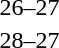<table style="text-align:center">
<tr>
<th width=200></th>
<th width=100></th>
<th width=200></th>
</tr>
<tr>
<td align=right></td>
<td>26–27</td>
<td align=left><strong></strong></td>
</tr>
<tr>
<td align=right><strong></strong></td>
<td>28–27</td>
<td align=left></td>
</tr>
</table>
